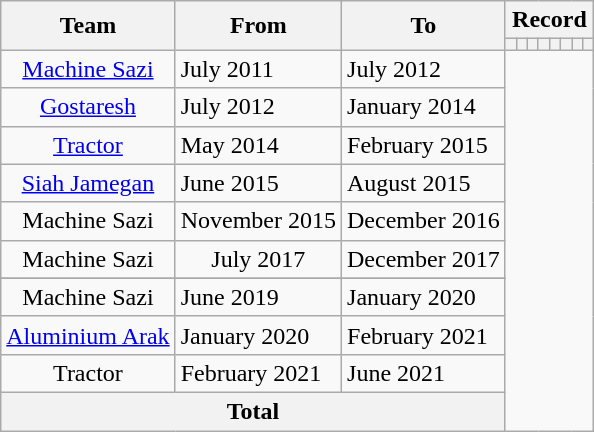<table class="wikitable" style="text-align: center">
<tr>
<th rowspan="2">Team</th>
<th rowspan="2">From</th>
<th rowspan="2">To</th>
<th colspan="8">Record</th>
</tr>
<tr>
<th></th>
<th></th>
<th></th>
<th></th>
<th></th>
<th></th>
<th></th>
<th></th>
</tr>
<tr>
<td><a href='#'>Machine Sazi</a></td>
<td align="left">July 2011</td>
<td align="left">July 2012<br></td>
</tr>
<tr>
<td><a href='#'>Gostaresh</a></td>
<td align="left">July 2012</td>
<td align="left">January 2014<br></td>
</tr>
<tr>
<td><a href='#'>Tractor</a></td>
<td align="left">May 2014</td>
<td align="left">February 2015<br></td>
</tr>
<tr>
<td><a href='#'>Siah Jamegan</a></td>
<td align="left">June 2015</td>
<td align="left">August 2015<br></td>
</tr>
<tr>
<td>Machine Sazi</td>
<td align="left">November 2015</td>
<td align="left">December 2016<br></td>
</tr>
<tr>
<td>Machine Sazi</td>
<td>July 2017</td>
<td>December 2017<br></td>
</tr>
<tr>
</tr>
<tr>
<td>Machine Sazi</td>
<td align="left">June 2019</td>
<td align="left">January 2020<br></td>
</tr>
<tr>
<td><a href='#'>Aluminium Arak</a></td>
<td align="left">January 2020</td>
<td align="left">February 2021<br></td>
</tr>
<tr>
<td>Tractor</td>
<td align="left">February 2021</td>
<td align="left">June 2021<br></td>
</tr>
<tr>
<th colspan="3">Total<br></th>
</tr>
</table>
